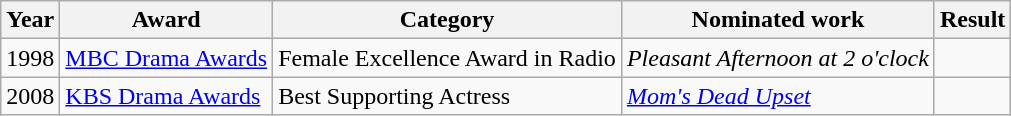<table class="wikitable">
<tr>
<th>Year</th>
<th>Award</th>
<th>Category</th>
<th>Nominated work</th>
<th>Result</th>
</tr>
<tr>
<td>1998</td>
<td><a href='#'>MBC Drama Awards</a></td>
<td>Female Excellence Award in Radio</td>
<td><em>Pleasant Afternoon at 2 o'clock</em></td>
<td></td>
</tr>
<tr>
<td>2008</td>
<td><a href='#'>KBS Drama Awards</a></td>
<td>Best Supporting Actress</td>
<td><em><a href='#'>Mom's Dead Upset</a></em></td>
<td></td>
</tr>
</table>
